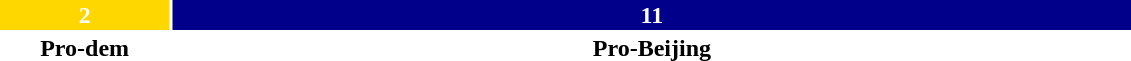<table style="width:60%; text-align:center;">
<tr style="color:white;">
<td style="background:gold; width:15%;"><strong>2</strong></td>
<td style="background:darkblue; width:85%;"><strong>11</strong></td>
</tr>
<tr>
<td><span><strong>Pro-dem</strong></span></td>
<td><span><strong>Pro-Beijing</strong></span></td>
</tr>
</table>
